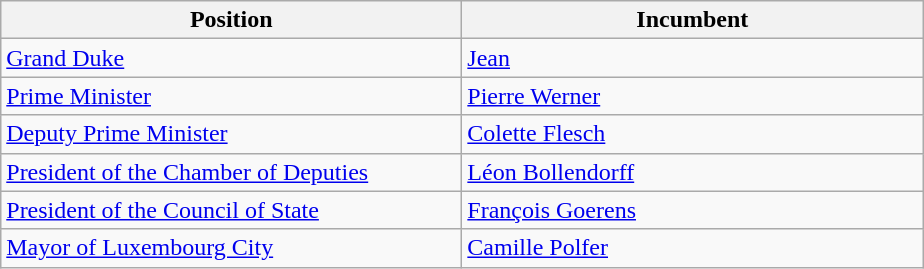<table class="wikitable">
<tr>
<th width="300">Position</th>
<th width="300">Incumbent</th>
</tr>
<tr>
<td><a href='#'>Grand Duke</a></td>
<td><a href='#'>Jean</a></td>
</tr>
<tr>
<td><a href='#'>Prime Minister</a></td>
<td><a href='#'>Pierre Werner</a></td>
</tr>
<tr>
<td><a href='#'>Deputy Prime Minister</a></td>
<td><a href='#'>Colette Flesch</a></td>
</tr>
<tr>
<td><a href='#'>President of the Chamber of Deputies</a></td>
<td><a href='#'>Léon Bollendorff</a></td>
</tr>
<tr>
<td><a href='#'>President of the Council of State</a></td>
<td><a href='#'>François Goerens</a></td>
</tr>
<tr>
<td><a href='#'>Mayor of Luxembourg City</a></td>
<td><a href='#'>Camille Polfer</a></td>
</tr>
</table>
